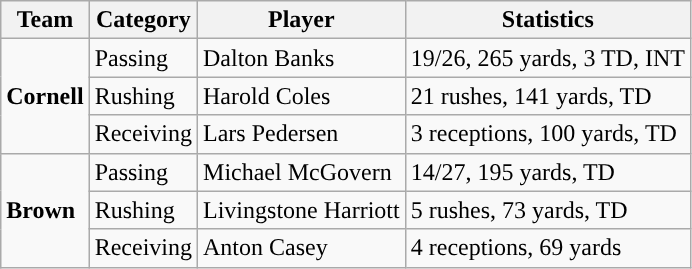<table class="wikitable" style="float: left;">
<tr>
<th>Team</th>
<th>Category</th>
<th>Player</th>
<th>Statistics</th>
</tr>
<tr>
<td rowspan=3><strong>Cornell</strong></td>
<td>Passing</td>
<td>Dalton Banks</td>
<td>19/26, 265 yards, 3 TD, INT</td>
</tr>
<tr>
<td>Rushing</td>
<td>Harold Coles</td>
<td>21 rushes, 141 yards, TD</td>
</tr>
<tr>
<td>Receiving</td>
<td>Lars Pedersen</td>
<td>3 receptions, 100 yards, TD</td>
</tr>
<tr>
<td rowspan=3><strong>Brown</strong></td>
<td>Passing</td>
<td>Michael McGovern</td>
<td>14/27, 195 yards, TD</td>
</tr>
<tr>
<td>Rushing</td>
<td>Livingstone Harriott</td>
<td>5 rushes, 73 yards, TD</td>
</tr>
<tr>
<td>Receiving</td>
<td>Anton Casey</td>
<td>4 receptions, 69 yards</td>
</tr>
</table>
